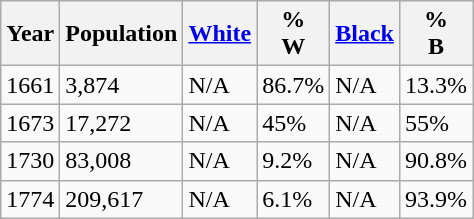<table class="wikitable sortable">
<tr>
<th>Year</th>
<th>Population</th>
<th><a href='#'>White</a></th>
<th>%<br>W</th>
<th><a href='#'>Black</a></th>
<th>%<br>B</th>
</tr>
<tr>
<td>1661</td>
<td>3,874</td>
<td>N/A</td>
<td>86.7%</td>
<td>N/A</td>
<td>13.3%</td>
</tr>
<tr>
<td>1673</td>
<td>17,272</td>
<td>N/A</td>
<td>45%</td>
<td>N/A</td>
<td>55%</td>
</tr>
<tr>
<td>1730</td>
<td>83,008</td>
<td>N/A</td>
<td>9.2%</td>
<td>N/A</td>
<td>90.8%</td>
</tr>
<tr>
<td>1774</td>
<td>209,617</td>
<td>N/A</td>
<td>6.1%</td>
<td>N/A</td>
<td>93.9%</td>
</tr>
</table>
